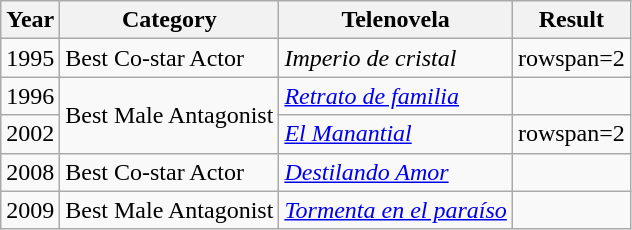<table class="wikitable">
<tr>
<th><strong>Year</strong></th>
<th><strong>Category</strong></th>
<th><strong>Telenovela</strong></th>
<th><strong>Result</strong></th>
</tr>
<tr>
<td>1995</td>
<td>Best Co-star Actor</td>
<td><em>Imperio de cristal</em></td>
<td>rowspan=2 </td>
</tr>
<tr>
<td>1996</td>
<td rowspan=2>Best Male Antagonist</td>
<td><em><a href='#'>Retrato de familia</a></em></td>
</tr>
<tr>
<td>2002</td>
<td><em><a href='#'>El Manantial</a></em></td>
<td>rowspan=2 </td>
</tr>
<tr>
<td>2008</td>
<td>Best Co-star Actor</td>
<td><em><a href='#'>Destilando Amor</a></em></td>
</tr>
<tr>
<td>2009</td>
<td>Best Male Antagonist</td>
<td><em><a href='#'>Tormenta en el paraíso</a></em></td>
<td></td>
</tr>
</table>
